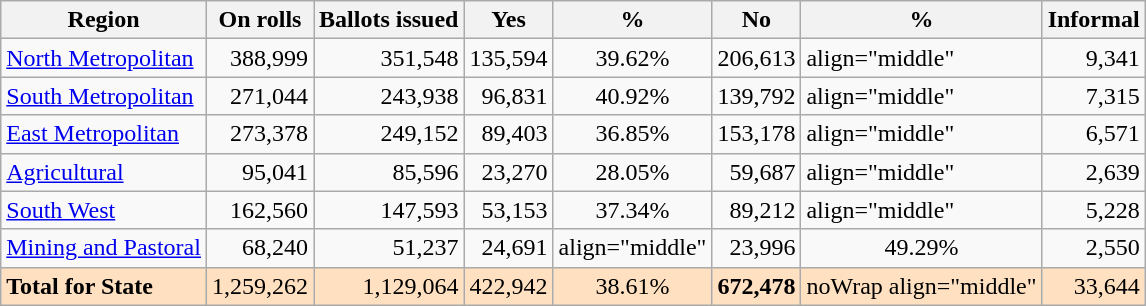<table class="wikitable sortable">
<tr>
<th align="left">Region</th>
<th align="right">On rolls</th>
<th align="right">Ballots issued</th>
<th align="middle">Yes </th>
<th align="middle">%</th>
<th align="middle">No </th>
<th align="middle">%</th>
<th align="right">Informal</th>
</tr>
<tr>
<td><a href='#'>North Metropolitan</a></td>
<td align="right">388,999</td>
<td align="right">351,548</td>
<td align="right">135,594</td>
<td align="middle">39.62%</td>
<td align="right">206,613</td>
<td>align="middle" </td>
<td align="right">9,341</td>
</tr>
<tr>
<td><a href='#'>South Metropolitan</a></td>
<td align="right">271,044</td>
<td align="right">243,938</td>
<td align="right">96,831</td>
<td align="middle">40.92%</td>
<td align="right">139,792</td>
<td>align="middle" </td>
<td align="right">7,315</td>
</tr>
<tr>
<td><a href='#'>East Metropolitan</a></td>
<td align="right">273,378</td>
<td align="right">249,152</td>
<td align="right">89,403</td>
<td align="middle">36.85%</td>
<td align="right">153,178</td>
<td>align="middle" </td>
<td align="right">6,571</td>
</tr>
<tr>
<td><a href='#'>Agricultural</a></td>
<td align="right">95,041</td>
<td align="right">85,596</td>
<td align="right">23,270</td>
<td align="middle">28.05%</td>
<td align="right">59,687</td>
<td>align="middle" </td>
<td align="right">2,639</td>
</tr>
<tr>
<td><a href='#'>South West</a></td>
<td align="right">162,560</td>
<td align="right">147,593</td>
<td align="right">53,153</td>
<td align="middle">37.34%</td>
<td align="right">89,212</td>
<td>align="middle" </td>
<td align="right">5,228</td>
</tr>
<tr>
<td><a href='#'>Mining and Pastoral</a></td>
<td align="right">68,240</td>
<td align="right">51,237</td>
<td align="right">24,691</td>
<td>align="middle" </td>
<td align="right">23,996</td>
<td align="middle">49.29%</td>
<td align="right">2,550</td>
</tr>
<tr bgcolor=#FFE0C0>
<td><strong>Total for State</strong></td>
<td noWrap align="right">1,259,262</td>
<td noWrap align="right">1,129,064</td>
<td noWrap align="right">422,942</td>
<td noWrap align="middle">38.61%</td>
<td noWrap align="right"><strong>672,478</strong></td>
<td>noWrap align="middle" </td>
<td noWrap align="right">33,644</td>
</tr>
</table>
